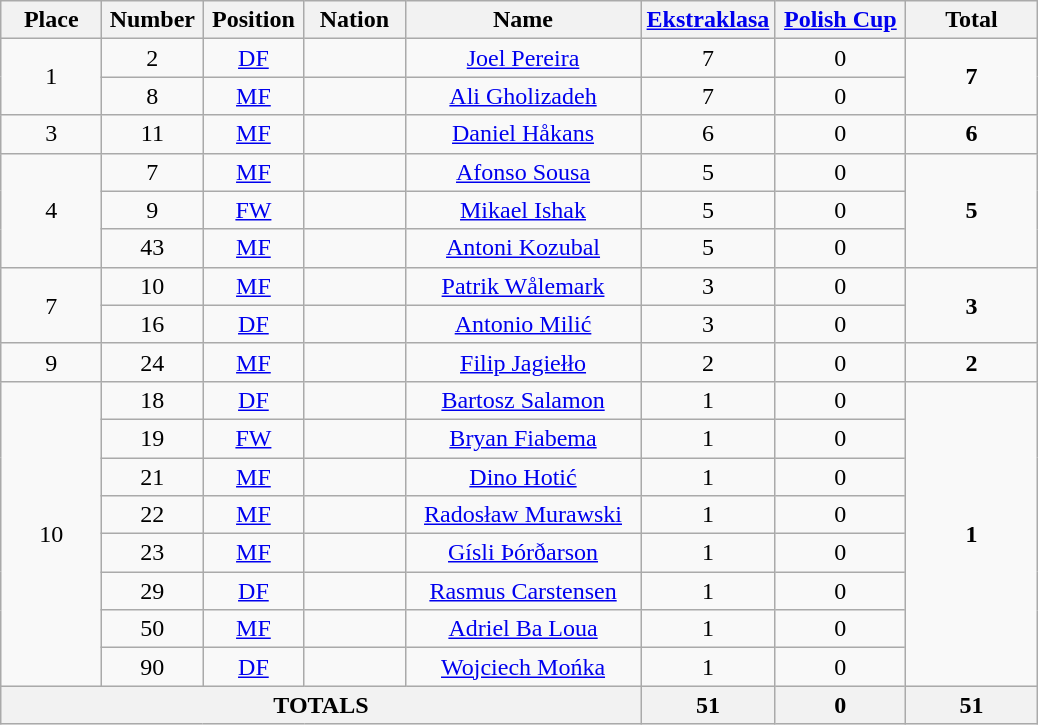<table class="wikitable" style="font-size: 100%; text-align: center;">
<tr>
<th width=60>Place</th>
<th width=60>Number</th>
<th width=60>Position</th>
<th width=60>Nation</th>
<th width=150>Name</th>
<th width=80><a href='#'>Ekstraklasa</a></th>
<th width=80><a href='#'>Polish Cup</a></th>
<th width=80>Total</th>
</tr>
<tr>
<td rowspan="2">1</td>
<td>2</td>
<td><a href='#'>DF</a></td>
<td></td>
<td><a href='#'>Joel Pereira</a></td>
<td>7</td>
<td>0</td>
<td rowspan="2"><strong>7</strong></td>
</tr>
<tr>
<td>8</td>
<td><a href='#'>MF</a></td>
<td></td>
<td><a href='#'>Ali Gholizadeh</a></td>
<td>7</td>
<td>0</td>
</tr>
<tr>
<td rowspan="1">3</td>
<td>11</td>
<td><a href='#'>MF</a></td>
<td></td>
<td><a href='#'>Daniel Håkans</a></td>
<td>6</td>
<td>0</td>
<td rowspan="1"><strong>6</strong></td>
</tr>
<tr>
<td rowspan="3">4</td>
<td>7</td>
<td><a href='#'>MF</a></td>
<td></td>
<td><a href='#'>Afonso Sousa</a></td>
<td>5</td>
<td>0</td>
<td rowspan="3"><strong>5</strong></td>
</tr>
<tr>
<td>9</td>
<td><a href='#'>FW</a></td>
<td></td>
<td><a href='#'>Mikael Ishak</a></td>
<td>5</td>
<td>0</td>
</tr>
<tr>
<td>43</td>
<td><a href='#'>MF</a></td>
<td></td>
<td><a href='#'>Antoni Kozubal</a></td>
<td>5</td>
<td>0</td>
</tr>
<tr>
<td rowspan="2">7</td>
<td>10</td>
<td><a href='#'>MF</a></td>
<td></td>
<td><a href='#'>Patrik Wålemark</a></td>
<td>3</td>
<td>0</td>
<td rowspan="2"><strong>3</strong></td>
</tr>
<tr>
<td>16</td>
<td><a href='#'>DF</a></td>
<td></td>
<td><a href='#'>Antonio Milić</a></td>
<td>3</td>
<td>0</td>
</tr>
<tr>
<td rowspan="1">9</td>
<td>24</td>
<td><a href='#'>MF</a></td>
<td></td>
<td><a href='#'>Filip Jagiełło</a></td>
<td>2</td>
<td>0</td>
<td rowspan="1"><strong>2</strong></td>
</tr>
<tr>
<td rowspan="8">10</td>
<td>18</td>
<td><a href='#'>DF</a></td>
<td></td>
<td><a href='#'>Bartosz Salamon</a></td>
<td>1</td>
<td>0</td>
<td rowspan="8"><strong>1</strong></td>
</tr>
<tr>
<td>19</td>
<td><a href='#'>FW</a></td>
<td></td>
<td><a href='#'>Bryan Fiabema</a></td>
<td>1</td>
<td>0</td>
</tr>
<tr>
<td>21</td>
<td><a href='#'>MF</a></td>
<td></td>
<td><a href='#'>Dino Hotić</a></td>
<td>1</td>
<td>0</td>
</tr>
<tr>
<td>22</td>
<td><a href='#'>MF</a></td>
<td></td>
<td><a href='#'>Radosław Murawski</a></td>
<td>1</td>
<td>0</td>
</tr>
<tr>
<td>23</td>
<td><a href='#'>MF</a></td>
<td></td>
<td><a href='#'>Gísli Þórðarson</a></td>
<td>1</td>
<td>0</td>
</tr>
<tr>
<td>29</td>
<td><a href='#'>DF</a></td>
<td></td>
<td><a href='#'>Rasmus Carstensen</a></td>
<td>1</td>
<td>0</td>
</tr>
<tr>
<td>50</td>
<td><a href='#'>MF</a></td>
<td></td>
<td><a href='#'>Adriel Ba Loua</a></td>
<td>1</td>
<td>0</td>
</tr>
<tr>
<td>90</td>
<td><a href='#'>DF</a></td>
<td></td>
<td><a href='#'>Wojciech Mońka</a></td>
<td>1</td>
<td>0</td>
</tr>
<tr>
<th colspan="5">TOTALS</th>
<th>51</th>
<th>0</th>
<th>51</th>
</tr>
</table>
